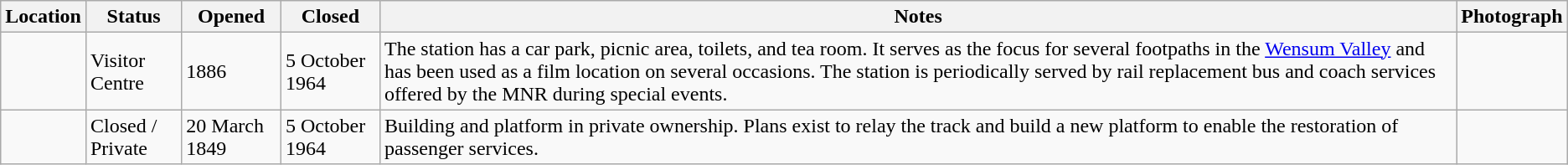<table class="wikitable">
<tr>
<th>Location</th>
<th>Status</th>
<th>Opened</th>
<th>Closed</th>
<th>Notes</th>
<th>Photograph</th>
</tr>
<tr>
<td></td>
<td>Visitor Centre</td>
<td>1886</td>
<td>5 October 1964</td>
<td>The station has a car park, picnic area, toilets, and tea room. It serves as the focus for several footpaths in the <a href='#'>Wensum Valley</a> and has been used as a film location on several occasions.  The station is periodically served by rail replacement bus and coach services offered by the MNR during special events.</td>
<td></td>
</tr>
<tr>
<td></td>
<td>Closed / Private</td>
<td>20 March 1849</td>
<td>5 October 1964</td>
<td>Building and platform in private ownership.  Plans exist to relay the track and build a new platform to enable the restoration of passenger services.</td>
<td></td>
</tr>
</table>
